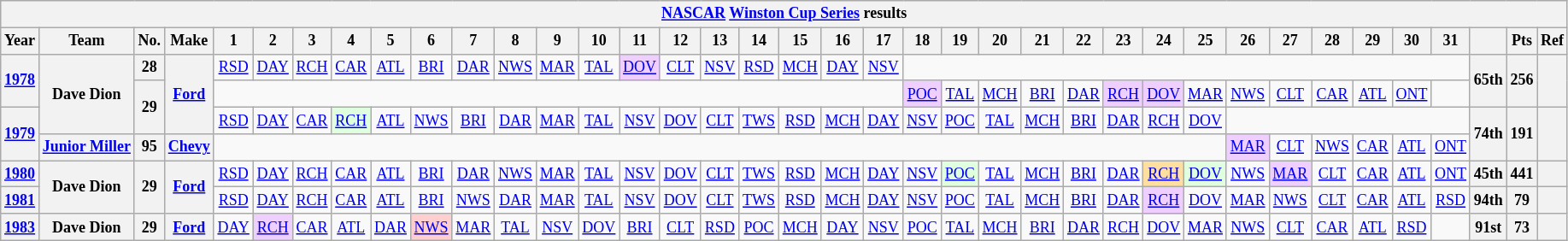<table class="wikitable" style="text-align:center; font-size:75%">
<tr>
<th colspan=45><a href='#'>NASCAR</a> <a href='#'>Winston Cup Series</a> results</th>
</tr>
<tr>
<th>Year</th>
<th>Team</th>
<th>No.</th>
<th>Make</th>
<th>1</th>
<th>2</th>
<th>3</th>
<th>4</th>
<th>5</th>
<th>6</th>
<th>7</th>
<th>8</th>
<th>9</th>
<th>10</th>
<th>11</th>
<th>12</th>
<th>13</th>
<th>14</th>
<th>15</th>
<th>16</th>
<th>17</th>
<th>18</th>
<th>19</th>
<th>20</th>
<th>21</th>
<th>22</th>
<th>23</th>
<th>24</th>
<th>25</th>
<th>26</th>
<th>27</th>
<th>28</th>
<th>29</th>
<th>30</th>
<th>31</th>
<th></th>
<th>Pts</th>
<th>Ref</th>
</tr>
<tr>
<th rowspan=2><a href='#'>1978</a></th>
<th rowspan=3>Dave Dion</th>
<th>28</th>
<th rowspan=3><a href='#'>Ford</a></th>
<td><a href='#'>RSD</a></td>
<td><a href='#'>DAY</a></td>
<td><a href='#'>RCH</a></td>
<td><a href='#'>CAR</a></td>
<td><a href='#'>ATL</a></td>
<td><a href='#'>BRI</a></td>
<td><a href='#'>DAR</a></td>
<td><a href='#'>NWS</a></td>
<td><a href='#'>MAR</a></td>
<td><a href='#'>TAL</a></td>
<td style="background:#EFCFFF;"><a href='#'>DOV</a><br></td>
<td><a href='#'>CLT</a></td>
<td><a href='#'>NSV</a></td>
<td><a href='#'>RSD</a></td>
<td><a href='#'>MCH</a></td>
<td><a href='#'>DAY</a></td>
<td><a href='#'>NSV</a></td>
<td colspan=14></td>
<th rowspan=2>65th</th>
<th rowspan=2>256</th>
<th rowspan=2></th>
</tr>
<tr>
<th rowspan=2>29</th>
<td colspan=17></td>
<td style="background:#EFCFFF;"><a href='#'>POC</a><br></td>
<td><a href='#'>TAL</a></td>
<td><a href='#'>MCH</a></td>
<td><a href='#'>BRI</a></td>
<td><a href='#'>DAR</a></td>
<td style="background:#EFCFFF;"><a href='#'>RCH</a><br></td>
<td style="background:#EFCFFF;"><a href='#'>DOV</a><br></td>
<td><a href='#'>MAR</a></td>
<td><a href='#'>NWS</a></td>
<td><a href='#'>CLT</a></td>
<td><a href='#'>CAR</a></td>
<td><a href='#'>ATL</a></td>
<td><a href='#'>ONT</a></td>
<td></td>
</tr>
<tr>
<th rowspan=2><a href='#'>1979</a></th>
<td><a href='#'>RSD</a></td>
<td><a href='#'>DAY</a></td>
<td><a href='#'>CAR</a></td>
<td style="background:#DFFFDF;"><a href='#'>RCH</a><br></td>
<td><a href='#'>ATL</a></td>
<td><a href='#'>NWS</a></td>
<td><a href='#'>BRI</a></td>
<td><a href='#'>DAR</a></td>
<td><a href='#'>MAR</a></td>
<td><a href='#'>TAL</a></td>
<td><a href='#'>NSV</a></td>
<td><a href='#'>DOV</a></td>
<td><a href='#'>CLT</a></td>
<td><a href='#'>TWS</a></td>
<td><a href='#'>RSD</a></td>
<td><a href='#'>MCH</a></td>
<td><a href='#'>DAY</a></td>
<td><a href='#'>NSV</a></td>
<td><a href='#'>POC</a></td>
<td><a href='#'>TAL</a></td>
<td><a href='#'>MCH</a></td>
<td><a href='#'>BRI</a></td>
<td><a href='#'>DAR</a></td>
<td><a href='#'>RCH</a></td>
<td><a href='#'>DOV</a></td>
<td colspan=6></td>
<th rowspan=2>74th</th>
<th rowspan=2>191</th>
<th rowspan=2></th>
</tr>
<tr>
<th><a href='#'>Junior Miller</a></th>
<th>95</th>
<th><a href='#'>Chevy</a></th>
<td colspan=25></td>
<td style="background:#EFCFFF;"><a href='#'>MAR</a><br></td>
<td><a href='#'>CLT</a></td>
<td><a href='#'>NWS</a></td>
<td><a href='#'>CAR</a></td>
<td><a href='#'>ATL</a></td>
<td><a href='#'>ONT</a></td>
</tr>
<tr>
<th><a href='#'>1980</a></th>
<th rowspan=2>Dave Dion</th>
<th rowspan=2>29</th>
<th rowspan=2><a href='#'>Ford</a></th>
<td><a href='#'>RSD</a></td>
<td><a href='#'>DAY</a></td>
<td><a href='#'>RCH</a></td>
<td><a href='#'>CAR</a></td>
<td><a href='#'>ATL</a></td>
<td><a href='#'>BRI</a></td>
<td><a href='#'>DAR</a></td>
<td><a href='#'>NWS</a></td>
<td><a href='#'>MAR</a></td>
<td><a href='#'>TAL</a></td>
<td><a href='#'>NSV</a></td>
<td><a href='#'>DOV</a></td>
<td><a href='#'>CLT</a></td>
<td><a href='#'>TWS</a></td>
<td><a href='#'>RSD</a></td>
<td><a href='#'>MCH</a></td>
<td><a href='#'>DAY</a></td>
<td><a href='#'>NSV</a></td>
<td style="background:#DFFFDF;"><a href='#'>POC</a><br></td>
<td><a href='#'>TAL</a></td>
<td><a href='#'>MCH</a></td>
<td><a href='#'>BRI</a></td>
<td><a href='#'>DAR</a></td>
<td style="background:#FFDF9F;"><a href='#'>RCH</a><br></td>
<td style="background:#DFFFDF;"><a href='#'>DOV</a><br></td>
<td><a href='#'>NWS</a></td>
<td style="background:#EFCFFF;"><a href='#'>MAR</a><br></td>
<td><a href='#'>CLT</a></td>
<td><a href='#'>CAR</a></td>
<td><a href='#'>ATL</a></td>
<td><a href='#'>ONT</a></td>
<th>45th</th>
<th>441</th>
<th></th>
</tr>
<tr>
<th><a href='#'>1981</a></th>
<td><a href='#'>RSD</a></td>
<td><a href='#'>DAY</a></td>
<td><a href='#'>RCH</a></td>
<td><a href='#'>CAR</a></td>
<td><a href='#'>ATL</a></td>
<td><a href='#'>BRI</a></td>
<td><a href='#'>NWS</a></td>
<td><a href='#'>DAR</a></td>
<td><a href='#'>MAR</a></td>
<td><a href='#'>TAL</a></td>
<td><a href='#'>NSV</a></td>
<td><a href='#'>DOV</a></td>
<td><a href='#'>CLT</a></td>
<td><a href='#'>TWS</a></td>
<td><a href='#'>RSD</a></td>
<td><a href='#'>MCH</a></td>
<td><a href='#'>DAY</a></td>
<td><a href='#'>NSV</a></td>
<td><a href='#'>POC</a></td>
<td><a href='#'>TAL</a></td>
<td><a href='#'>MCH</a></td>
<td><a href='#'>BRI</a></td>
<td><a href='#'>DAR</a></td>
<td style="background:#EFCFFF;"><a href='#'>RCH</a><br></td>
<td><a href='#'>DOV</a></td>
<td><a href='#'>MAR</a></td>
<td><a href='#'>NWS</a></td>
<td><a href='#'>CLT</a></td>
<td><a href='#'>CAR</a></td>
<td><a href='#'>ATL</a></td>
<td><a href='#'>RSD</a></td>
<th>94th</th>
<th>79</th>
<th></th>
</tr>
<tr>
<th><a href='#'>1983</a></th>
<th>Dave Dion</th>
<th>29</th>
<th><a href='#'>Ford</a></th>
<td><a href='#'>DAY</a></td>
<td style="background:#EFCFFF;"><a href='#'>RCH</a><br></td>
<td><a href='#'>CAR</a></td>
<td><a href='#'>ATL</a></td>
<td><a href='#'>DAR</a></td>
<td style="background:#FFCFCF;"><a href='#'>NWS</a><br></td>
<td><a href='#'>MAR</a></td>
<td><a href='#'>TAL</a></td>
<td><a href='#'>NSV</a></td>
<td><a href='#'>DOV</a></td>
<td><a href='#'>BRI</a></td>
<td><a href='#'>CLT</a></td>
<td><a href='#'>RSD</a></td>
<td><a href='#'>POC</a></td>
<td><a href='#'>MCH</a></td>
<td><a href='#'>DAY</a></td>
<td><a href='#'>NSV</a></td>
<td><a href='#'>POC</a></td>
<td><a href='#'>TAL</a></td>
<td><a href='#'>MCH</a></td>
<td><a href='#'>BRI</a></td>
<td><a href='#'>DAR</a></td>
<td><a href='#'>RCH</a></td>
<td><a href='#'>DOV</a></td>
<td><a href='#'>MAR</a></td>
<td><a href='#'>NWS</a></td>
<td><a href='#'>CLT</a></td>
<td><a href='#'>CAR</a></td>
<td><a href='#'>ATL</a></td>
<td><a href='#'>RSD</a></td>
<td></td>
<th>91st</th>
<th>73</th>
<th></th>
</tr>
</table>
